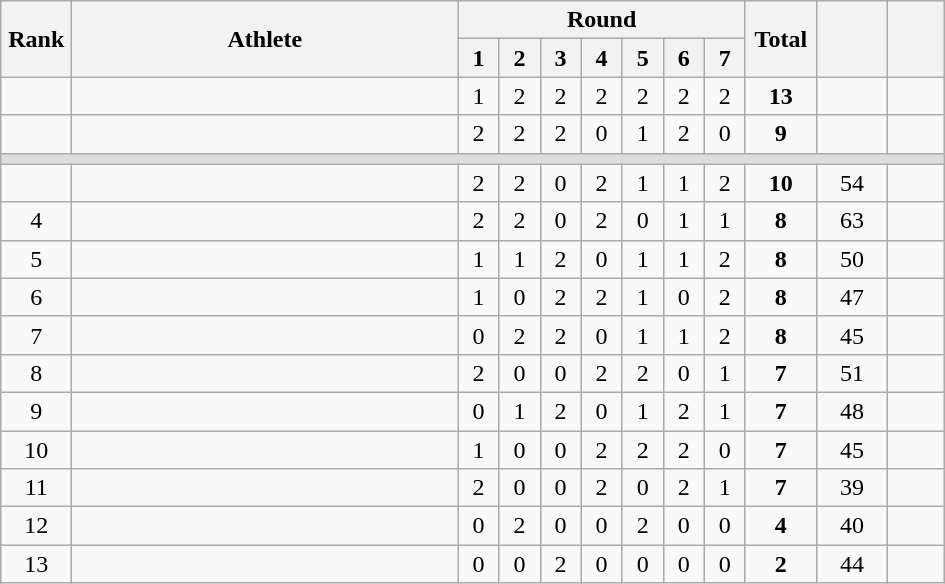<table class=wikitable style="text-align:center">
<tr>
<th rowspan="2" width=40>Rank</th>
<th rowspan="2" width=250>Athlete</th>
<th colspan="7">Round</th>
<th rowspan="2" width=40>Total</th>
<th rowspan="2" width=40></th>
<th rowspan="2" width=30></th>
</tr>
<tr>
<th width=20>1</th>
<th width=20>2</th>
<th width=20>3</th>
<th width=20>4</th>
<th width=20>5</th>
<th width=20>6</th>
<th width=20>7</th>
</tr>
<tr>
<td></td>
<td align=left></td>
<td>1</td>
<td>2</td>
<td>2</td>
<td>2</td>
<td>2</td>
<td>2</td>
<td>2</td>
<td><strong>13</strong></td>
<td></td>
<td></td>
</tr>
<tr>
<td></td>
<td align=left></td>
<td>2</td>
<td>2</td>
<td>2</td>
<td>0</td>
<td>1</td>
<td>2</td>
<td>0</td>
<td><strong>9</strong></td>
<td></td>
<td></td>
</tr>
<tr bgcolor=#DDDDDD>
<td colspan=12></td>
</tr>
<tr>
<td></td>
<td align=left></td>
<td>2</td>
<td>2</td>
<td>0</td>
<td>2</td>
<td>1</td>
<td>1</td>
<td>2</td>
<td><strong>10</strong></td>
<td>54</td>
<td></td>
</tr>
<tr>
<td>4</td>
<td align=left></td>
<td>2</td>
<td>2</td>
<td>0</td>
<td>2</td>
<td>0</td>
<td>1</td>
<td>1</td>
<td><strong>8</strong></td>
<td>63</td>
<td></td>
</tr>
<tr>
<td>5</td>
<td align=left></td>
<td>1</td>
<td>1</td>
<td>2</td>
<td>0</td>
<td>1</td>
<td>1</td>
<td>2</td>
<td><strong>8</strong></td>
<td>50</td>
<td></td>
</tr>
<tr>
<td>6</td>
<td align=left></td>
<td>1</td>
<td>0</td>
<td>2</td>
<td>2</td>
<td>1</td>
<td>0</td>
<td>2</td>
<td><strong>8</strong></td>
<td>47</td>
<td></td>
</tr>
<tr>
<td>7</td>
<td align=left></td>
<td>0</td>
<td>2</td>
<td>2</td>
<td>0</td>
<td>1</td>
<td>1</td>
<td>2</td>
<td><strong>8</strong></td>
<td>45</td>
<td></td>
</tr>
<tr>
<td>8</td>
<td align=left></td>
<td>2</td>
<td>0</td>
<td>0</td>
<td>2</td>
<td>2</td>
<td>0</td>
<td>1</td>
<td><strong>7</strong></td>
<td>51</td>
<td></td>
</tr>
<tr>
<td>9</td>
<td align=left></td>
<td>0</td>
<td>1</td>
<td>2</td>
<td>0</td>
<td>1</td>
<td>2</td>
<td>1</td>
<td><strong>7</strong></td>
<td>48</td>
<td></td>
</tr>
<tr>
<td>10</td>
<td align=left></td>
<td>1</td>
<td>0</td>
<td>0</td>
<td>2</td>
<td>2</td>
<td>2</td>
<td>0</td>
<td><strong>7</strong></td>
<td>45</td>
<td></td>
</tr>
<tr>
<td>11</td>
<td align=left></td>
<td>2</td>
<td>0</td>
<td>0</td>
<td>2</td>
<td>0</td>
<td>2</td>
<td>1</td>
<td><strong>7</strong></td>
<td>39</td>
<td></td>
</tr>
<tr>
<td>12</td>
<td align=left></td>
<td>0</td>
<td>2</td>
<td>0</td>
<td>0</td>
<td>2</td>
<td>0</td>
<td>0</td>
<td><strong>4</strong></td>
<td>40</td>
<td></td>
</tr>
<tr>
<td>13</td>
<td align=left></td>
<td>0</td>
<td>0</td>
<td>2</td>
<td>0</td>
<td>0</td>
<td>0</td>
<td>0</td>
<td><strong>2</strong></td>
<td>44</td>
<td></td>
</tr>
</table>
